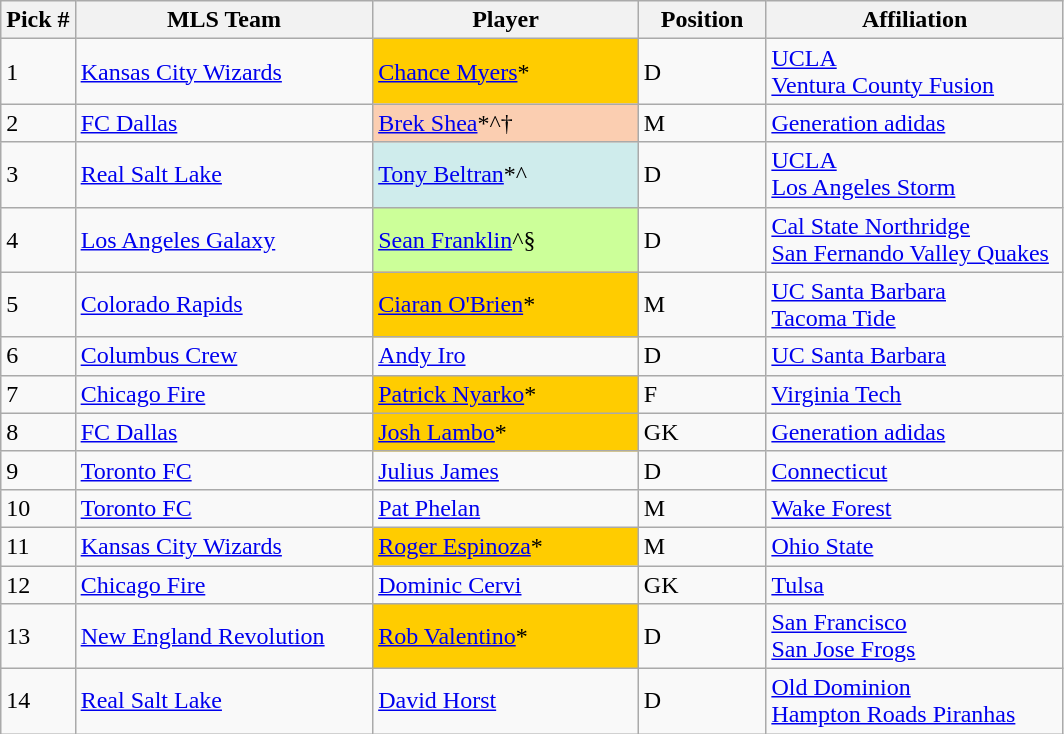<table class="wikitable sortable sortable">
<tr>
<th style="width:7%;">Pick #</th>
<th style="width:28%;">MLS Team</th>
<th style="width:25%;">Player</th>
<th style="width:12%;">Position</th>
<th>Affiliation</th>
</tr>
<tr>
<td>1</td>
<td><a href='#'>Kansas City Wizards</a></td>
<td style="background:#FFCC00"> <a href='#'>Chance Myers</a>*</td>
<td>D</td>
<td><a href='#'>UCLA</a><br><a href='#'>Ventura County Fusion</a></td>
</tr>
<tr>
<td>2</td>
<td><a href='#'>FC Dallas</a></td>
<td bgcolor="#FBCEB1"> <a href='#'>Brek Shea</a>*^†</td>
<td>M</td>
<td><a href='#'>Generation adidas</a></td>
</tr>
<tr>
<td>3</td>
<td><a href='#'>Real Salt Lake</a></td>
<td style="background:#CFECEC"> <a href='#'>Tony Beltran</a>*^</td>
<td>D</td>
<td><a href='#'>UCLA</a><br><a href='#'>Los Angeles Storm</a></td>
</tr>
<tr>
<td>4</td>
<td><a href='#'>Los Angeles Galaxy</a></td>
<td style="background:#CCFF99"> <a href='#'>Sean Franklin</a>^§</td>
<td>D</td>
<td><a href='#'>Cal State Northridge</a><br><a href='#'>San Fernando Valley Quakes</a></td>
</tr>
<tr>
<td>5</td>
<td><a href='#'>Colorado Rapids</a></td>
<td style="background:#FFCC00"> <a href='#'>Ciaran O'Brien</a>*</td>
<td>M</td>
<td><a href='#'>UC Santa Barbara</a><br><a href='#'>Tacoma Tide</a></td>
</tr>
<tr>
<td>6</td>
<td><a href='#'>Columbus Crew</a></td>
<td> <a href='#'>Andy Iro</a></td>
<td>D</td>
<td><a href='#'>UC Santa Barbara</a></td>
</tr>
<tr>
<td>7</td>
<td><a href='#'>Chicago Fire</a></td>
<td style="background:#FFCC00"> <a href='#'>Patrick Nyarko</a>*</td>
<td>F</td>
<td><a href='#'>Virginia Tech</a></td>
</tr>
<tr>
<td>8</td>
<td><a href='#'>FC Dallas</a></td>
<td style="background:#FFCC00"> <a href='#'>Josh Lambo</a>*</td>
<td>GK</td>
<td><a href='#'>Generation adidas</a></td>
</tr>
<tr>
<td>9</td>
<td><a href='#'>Toronto FC</a></td>
<td> <a href='#'>Julius James</a></td>
<td>D</td>
<td><a href='#'>Connecticut</a></td>
</tr>
<tr>
<td>10</td>
<td><a href='#'>Toronto FC</a></td>
<td> <a href='#'>Pat Phelan</a></td>
<td>M</td>
<td><a href='#'>Wake Forest</a></td>
</tr>
<tr>
<td>11</td>
<td><a href='#'>Kansas City Wizards</a></td>
<td style="background:#FFCC00"> <a href='#'>Roger Espinoza</a>*</td>
<td>M</td>
<td><a href='#'>Ohio State</a></td>
</tr>
<tr>
<td>12</td>
<td><a href='#'>Chicago Fire</a></td>
<td> <a href='#'>Dominic Cervi</a></td>
<td>GK</td>
<td><a href='#'>Tulsa</a></td>
</tr>
<tr>
<td>13</td>
<td><a href='#'>New England Revolution</a></td>
<td style="background:#FFCC00"> <a href='#'>Rob Valentino</a>*</td>
<td>D</td>
<td><a href='#'>San Francisco</a><br><a href='#'>San Jose Frogs</a></td>
</tr>
<tr>
<td>14</td>
<td><a href='#'>Real Salt Lake</a></td>
<td> <a href='#'>David Horst</a></td>
<td>D</td>
<td><a href='#'>Old Dominion</a><br><a href='#'>Hampton Roads Piranhas</a></td>
</tr>
</table>
